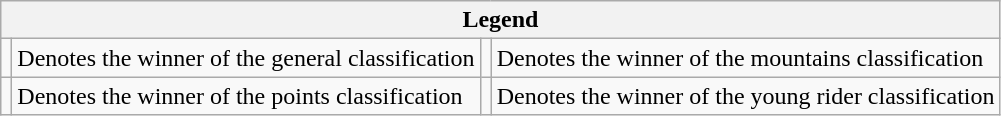<table class="wikitable">
<tr>
<th colspan="4">Legend</th>
</tr>
<tr>
<td></td>
<td>Denotes the winner of the general classification</td>
<td></td>
<td>Denotes the winner of the mountains classification</td>
</tr>
<tr>
<td></td>
<td>Denotes the winner of the points classification</td>
<td></td>
<td>Denotes the winner of the young rider classification</td>
</tr>
</table>
